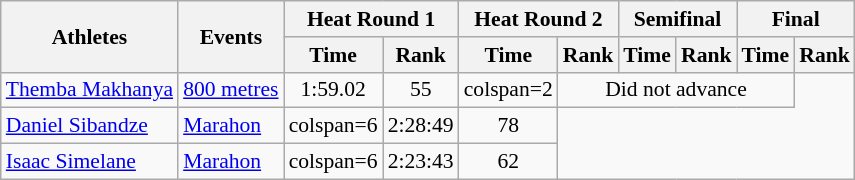<table class=wikitable style=font-size:90%>
<tr>
<th rowspan=2>Athletes</th>
<th rowspan=2>Events</th>
<th colspan=2>Heat Round 1</th>
<th colspan=2>Heat Round 2</th>
<th colspan=2>Semifinal</th>
<th colspan=2>Final</th>
</tr>
<tr>
<th>Time</th>
<th>Rank</th>
<th>Time</th>
<th>Rank</th>
<th>Time</th>
<th>Rank</th>
<th>Time</th>
<th>Rank</th>
</tr>
<tr>
<td><a href='#'>Themba Makhanya</a></td>
<td><a href='#'>800 metres</a></td>
<td align=center>1:59.02</td>
<td align=center>55</td>
<td>colspan=2 </td>
<td align=center colspan=4>Did not advance</td>
</tr>
<tr>
<td><a href='#'>Daniel Sibandze</a></td>
<td><a href='#'>Marahon</a></td>
<td>colspan=6 </td>
<td align=center>2:28:49</td>
<td align=center>78</td>
</tr>
<tr>
<td><a href='#'>Isaac Simelane</a></td>
<td><a href='#'>Marahon</a></td>
<td>colspan=6 </td>
<td align=center>2:23:43</td>
<td align=center>62</td>
</tr>
</table>
